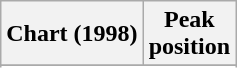<table class="wikitable sortable plainrowheaders" style="text-align:center">
<tr>
<th scope="col">Chart (1998)</th>
<th scope="col">Peak<br>position</th>
</tr>
<tr>
</tr>
<tr>
</tr>
</table>
